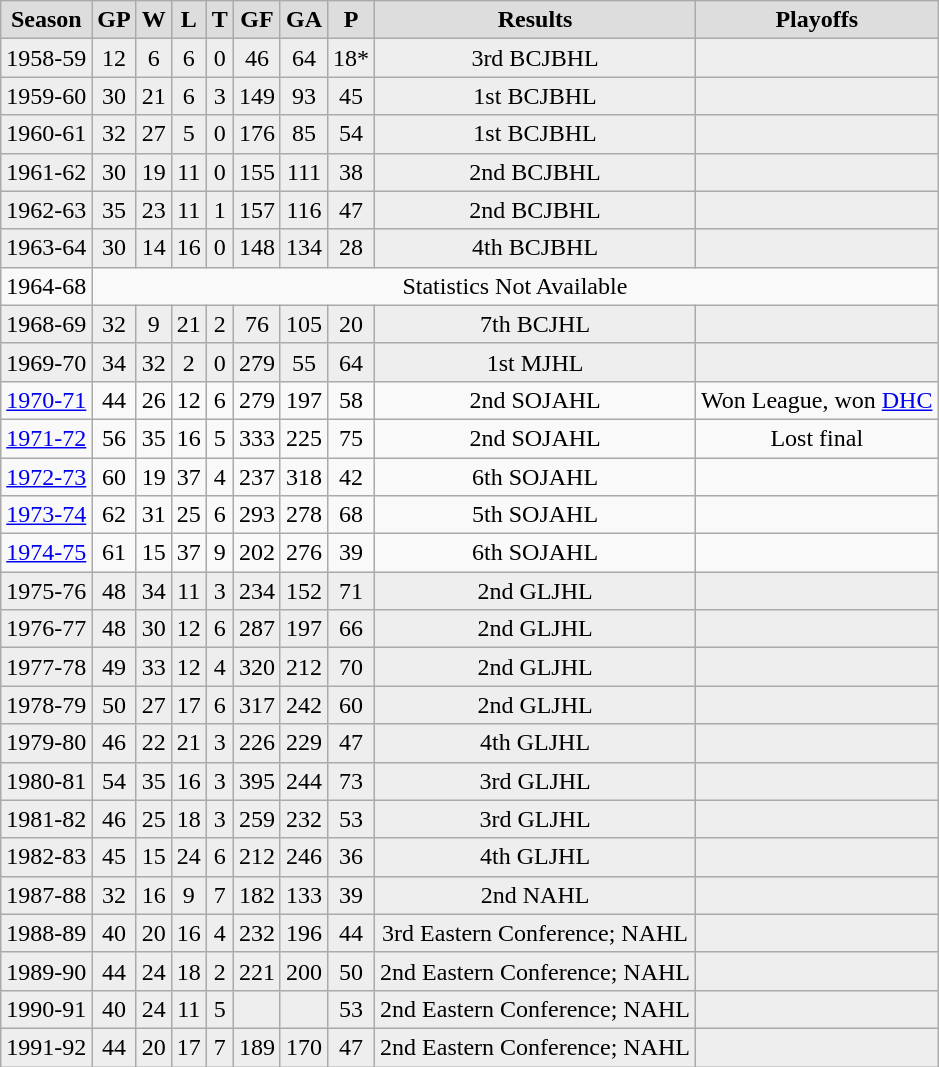<table class="wikitable">
<tr align="center"  bgcolor="#dddddd">
<td><strong>Season</strong></td>
<td><strong>GP</strong></td>
<td><strong>W</strong></td>
<td><strong>L</strong></td>
<td><strong>T</strong></td>
<td><strong>GF</strong></td>
<td><strong>GA</strong></td>
<td><strong>P</strong></td>
<td><strong>Results</strong></td>
<td><strong>Playoffs</strong></td>
</tr>
<tr align="center"  bgcolor="#eeeeee">
<td>1958-59</td>
<td>12</td>
<td>6</td>
<td>6</td>
<td>0</td>
<td>46</td>
<td>64</td>
<td>18*</td>
<td>3rd BCJBHL</td>
<td></td>
</tr>
<tr align="center"  bgcolor="#eeeeee">
<td>1959-60</td>
<td>30</td>
<td>21</td>
<td>6</td>
<td>3</td>
<td>149</td>
<td>93</td>
<td>45</td>
<td>1st BCJBHL</td>
<td></td>
</tr>
<tr align="center"  bgcolor="#eeeeee">
<td>1960-61</td>
<td>32</td>
<td>27</td>
<td>5</td>
<td>0</td>
<td>176</td>
<td>85</td>
<td>54</td>
<td>1st BCJBHL</td>
<td></td>
</tr>
<tr align="center"  bgcolor="#eeeeee">
<td>1961-62</td>
<td>30</td>
<td>19</td>
<td>11</td>
<td>0</td>
<td>155</td>
<td>111</td>
<td>38</td>
<td>2nd BCJBHL</td>
<td></td>
</tr>
<tr align="center"  bgcolor="#eeeeee">
<td>1962-63</td>
<td>35</td>
<td>23</td>
<td>11</td>
<td>1</td>
<td>157</td>
<td>116</td>
<td>47</td>
<td>2nd BCJBHL</td>
<td></td>
</tr>
<tr align="center"  bgcolor="#eeeeee">
<td>1963-64</td>
<td>30</td>
<td>14</td>
<td>16</td>
<td>0</td>
<td>148</td>
<td>134</td>
<td>28</td>
<td>4th BCJBHL</td>
<td></td>
</tr>
<tr align="center">
<td>1964-68</td>
<td colspan="11">Statistics Not Available</td>
</tr>
<tr align="center"  bgcolor="#eeeeee">
<td>1968-69</td>
<td>32</td>
<td>9</td>
<td>21</td>
<td>2</td>
<td>76</td>
<td>105</td>
<td>20</td>
<td>7th BCJHL</td>
<td></td>
</tr>
<tr align="center"  bgcolor="#eeeeee">
<td>1969-70</td>
<td>34</td>
<td>32</td>
<td>2</td>
<td>0</td>
<td>279</td>
<td>55</td>
<td>64</td>
<td>1st MJHL</td>
<td></td>
</tr>
<tr align="center">
<td><a href='#'>1970-71</a></td>
<td>44</td>
<td>26</td>
<td>12</td>
<td>6</td>
<td>279</td>
<td>197</td>
<td>58</td>
<td>2nd SOJAHL</td>
<td>Won League, won <a href='#'>DHC</a></td>
</tr>
<tr align="center">
<td><a href='#'>1971-72</a></td>
<td>56</td>
<td>35</td>
<td>16</td>
<td>5</td>
<td>333</td>
<td>225</td>
<td>75</td>
<td>2nd SOJAHL</td>
<td>Lost final</td>
</tr>
<tr align="center">
<td><a href='#'>1972-73</a></td>
<td>60</td>
<td>19</td>
<td>37</td>
<td>4</td>
<td>237</td>
<td>318</td>
<td>42</td>
<td>6th SOJAHL</td>
<td></td>
</tr>
<tr align="center">
<td><a href='#'>1973-74</a></td>
<td>62</td>
<td>31</td>
<td>25</td>
<td>6</td>
<td>293</td>
<td>278</td>
<td>68</td>
<td>5th SOJAHL</td>
<td></td>
</tr>
<tr align="center">
<td><a href='#'>1974-75</a></td>
<td>61</td>
<td>15</td>
<td>37</td>
<td>9</td>
<td>202</td>
<td>276</td>
<td>39</td>
<td>6th SOJAHL</td>
<td></td>
</tr>
<tr align="center"  bgcolor="#eeeeee">
<td>1975-76</td>
<td>48</td>
<td>34</td>
<td>11</td>
<td>3</td>
<td>234</td>
<td>152</td>
<td>71</td>
<td>2nd GLJHL</td>
<td></td>
</tr>
<tr align="center"  bgcolor="#eeeeee">
<td>1976-77</td>
<td>48</td>
<td>30</td>
<td>12</td>
<td>6</td>
<td>287</td>
<td>197</td>
<td>66</td>
<td>2nd GLJHL</td>
<td></td>
</tr>
<tr align="center"  bgcolor="#eeeeee">
<td>1977-78</td>
<td>49</td>
<td>33</td>
<td>12</td>
<td>4</td>
<td>320</td>
<td>212</td>
<td>70</td>
<td>2nd GLJHL</td>
<td></td>
</tr>
<tr align="center"  bgcolor="#eeeeee">
<td>1978-79</td>
<td>50</td>
<td>27</td>
<td>17</td>
<td>6</td>
<td>317</td>
<td>242</td>
<td>60</td>
<td>2nd GLJHL</td>
<td></td>
</tr>
<tr align="center"  bgcolor="#eeeeee">
<td>1979-80</td>
<td>46</td>
<td>22</td>
<td>21</td>
<td>3</td>
<td>226</td>
<td>229</td>
<td>47</td>
<td>4th GLJHL</td>
<td></td>
</tr>
<tr align="center"  bgcolor="#eeeeee">
<td>1980-81</td>
<td>54</td>
<td>35</td>
<td>16</td>
<td>3</td>
<td>395</td>
<td>244</td>
<td>73</td>
<td>3rd GLJHL</td>
<td></td>
</tr>
<tr align="center"  bgcolor="#eeeeee">
<td>1981-82</td>
<td>46</td>
<td>25</td>
<td>18</td>
<td>3</td>
<td>259</td>
<td>232</td>
<td>53</td>
<td>3rd GLJHL</td>
<td></td>
</tr>
<tr align="center"  bgcolor="#eeeeee">
<td>1982-83</td>
<td>45</td>
<td>15</td>
<td>24</td>
<td>6</td>
<td>212</td>
<td>246</td>
<td>36</td>
<td>4th GLJHL</td>
<td></td>
</tr>
<tr align="center"  bgcolor="#eeeeee">
<td>1987-88</td>
<td>32</td>
<td>16</td>
<td>9</td>
<td>7</td>
<td>182</td>
<td>133</td>
<td>39</td>
<td>2nd NAHL</td>
<td></td>
</tr>
<tr align="center"  bgcolor="#eeeeee">
<td>1988-89</td>
<td>40</td>
<td>20</td>
<td>16</td>
<td>4</td>
<td>232</td>
<td>196</td>
<td>44</td>
<td>3rd Eastern Conference; NAHL</td>
<td></td>
</tr>
<tr align="center"  bgcolor="#eeeeee">
<td>1989-90</td>
<td>44</td>
<td>24</td>
<td>18</td>
<td>2</td>
<td>221</td>
<td>200</td>
<td>50</td>
<td>2nd Eastern Conference; NAHL</td>
<td></td>
</tr>
<tr align="center"  bgcolor="#eeeeee">
<td>1990-91</td>
<td>40</td>
<td>24</td>
<td>11</td>
<td>5</td>
<td></td>
<td></td>
<td>53</td>
<td>2nd Eastern Conference; NAHL</td>
<td></td>
</tr>
<tr align="center"  bgcolor="#eeeeee">
<td>1991-92</td>
<td>44</td>
<td>20</td>
<td>17</td>
<td>7</td>
<td>189</td>
<td>170</td>
<td>47</td>
<td>2nd Eastern Conference; NAHL</td>
<td></td>
</tr>
</table>
